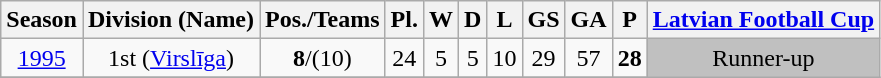<table class="wikitable">
<tr>
<th>Season</th>
<th>Division (Name)</th>
<th>Pos./Teams</th>
<th>Pl.</th>
<th>W</th>
<th>D</th>
<th>L</th>
<th>GS</th>
<th>GA</th>
<th>P</th>
<th><a href='#'>Latvian Football Cup</a></th>
</tr>
<tr>
<td align=center><a href='#'>1995</a></td>
<td align=center>1st (<a href='#'>Virslīga</a>)</td>
<td align=center><strong>8</strong>/(10)</td>
<td align=center>24</td>
<td align=center>5</td>
<td align=center>5</td>
<td align=center>10</td>
<td align=center>29</td>
<td align=center>57</td>
<td align=center><strong>28</strong></td>
<td align=center bgcolor=silver>Runner-up</td>
</tr>
<tr>
</tr>
</table>
